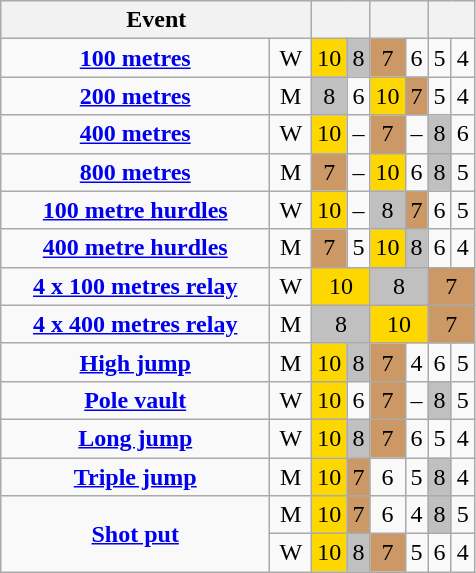<table class="wikitable" style="text-align:center">
<tr>
<th width=200 colspan=2>Event</th>
<th colspan="2"></th>
<th colspan="2"></th>
<th colspan="2"></th>
</tr>
<tr>
<td><strong><a href='#'>100 metres</a></strong></td>
<td>W</td>
<td bgcolor="gold">10</td>
<td bgcolor="silver">8</td>
<td bgcolor=cc9966>7</td>
<td>6</td>
<td>5</td>
<td>4</td>
</tr>
<tr>
<td><strong><a href='#'>200 metres</a></strong></td>
<td>M</td>
<td bgcolor="silver">8</td>
<td>6</td>
<td bgcolor="gold">10</td>
<td bgcolor=cc9966>7</td>
<td>5</td>
<td>4</td>
</tr>
<tr>
<td><strong><a href='#'>400 metres</a></strong></td>
<td>W</td>
<td bgcolor="gold">10</td>
<td>–</td>
<td bgcolor=cc9966>7</td>
<td>–</td>
<td bgcolor="silver">8</td>
<td>6</td>
</tr>
<tr>
<td><strong><a href='#'>800 metres</a></strong></td>
<td>M</td>
<td bgcolor=cc9966>7</td>
<td>–</td>
<td bgcolor="gold">10</td>
<td>6</td>
<td bgcolor="silver">8</td>
<td>5</td>
</tr>
<tr>
<td><strong><a href='#'>100 metre hurdles</a></strong></td>
<td>W</td>
<td bgcolor="gold">10</td>
<td>–</td>
<td bgcolor="silver">8</td>
<td bgcolor=cc9966>7</td>
<td>6</td>
<td>5</td>
</tr>
<tr>
<td><strong><a href='#'>400 metre hurdles</a></strong></td>
<td>M</td>
<td bgcolor=cc9966>7</td>
<td>5</td>
<td bgcolor="gold">10</td>
<td bgcolor="silver">8</td>
<td>6</td>
<td>4</td>
</tr>
<tr>
<td><strong><a href='#'>4 x 100 metres relay</a></strong></td>
<td>W</td>
<td bgcolor="gold" colspan="2">10</td>
<td bgcolor="silver" colspan="2">8</td>
<td bgcolor=cc9966 colspan="2">7</td>
</tr>
<tr>
<td><strong><a href='#'>4 x 400 metres relay</a></strong></td>
<td>M</td>
<td bgcolor="silver" colspan="2">8</td>
<td bgcolor="gold" colspan="2">10</td>
<td bgcolor=cc9966 colspan="2">7</td>
</tr>
<tr>
<td><strong><a href='#'>High jump</a></strong></td>
<td>M</td>
<td bgcolor="gold">10</td>
<td bgcolor="silver">8</td>
<td bgcolor=cc9966>7</td>
<td>4</td>
<td>6</td>
<td>5</td>
</tr>
<tr>
<td><strong><a href='#'>Pole vault</a></strong></td>
<td>W</td>
<td bgcolor="gold">10</td>
<td>6</td>
<td bgcolor=cc9966>7</td>
<td>–</td>
<td bgcolor="silver">8</td>
<td>5</td>
</tr>
<tr>
<td><strong><a href='#'>Long jump</a></strong></td>
<td>W</td>
<td bgcolor="gold">10</td>
<td bgcolor="silver">8</td>
<td bgcolor=cc9966>7</td>
<td>6</td>
<td>5</td>
<td>4</td>
</tr>
<tr>
<td><strong><a href='#'>Triple jump</a></strong></td>
<td>M</td>
<td bgcolor="gold">10</td>
<td bgcolor=cc9966>7</td>
<td>6</td>
<td>5</td>
<td bgcolor="silver">8</td>
<td>4</td>
</tr>
<tr>
<td rowspan=2><strong><a href='#'>Shot put</a></strong></td>
<td>M</td>
<td bgcolor="gold">10</td>
<td bgcolor=cc9966>7</td>
<td>6</td>
<td>4</td>
<td bgcolor="silver">8</td>
<td>5</td>
</tr>
<tr>
<td>W</td>
<td bgcolor="gold">10</td>
<td bgcolor="silver">8</td>
<td bgcolor=cc9966>7</td>
<td>5</td>
<td>6</td>
<td>4</td>
</tr>
</table>
